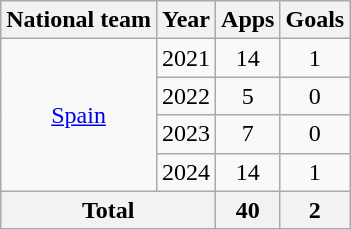<table class="wikitable" style="text-align: center;">
<tr>
<th>National team</th>
<th>Year</th>
<th>Apps</th>
<th>Goals</th>
</tr>
<tr>
<td rowspan="4"><a href='#'>Spain</a></td>
<td>2021</td>
<td>14</td>
<td>1</td>
</tr>
<tr>
<td>2022</td>
<td>5</td>
<td>0</td>
</tr>
<tr>
<td>2023</td>
<td>7</td>
<td>0</td>
</tr>
<tr>
<td>2024</td>
<td>14</td>
<td>1</td>
</tr>
<tr>
<th colspan="2">Total</th>
<th>40</th>
<th>2</th>
</tr>
</table>
